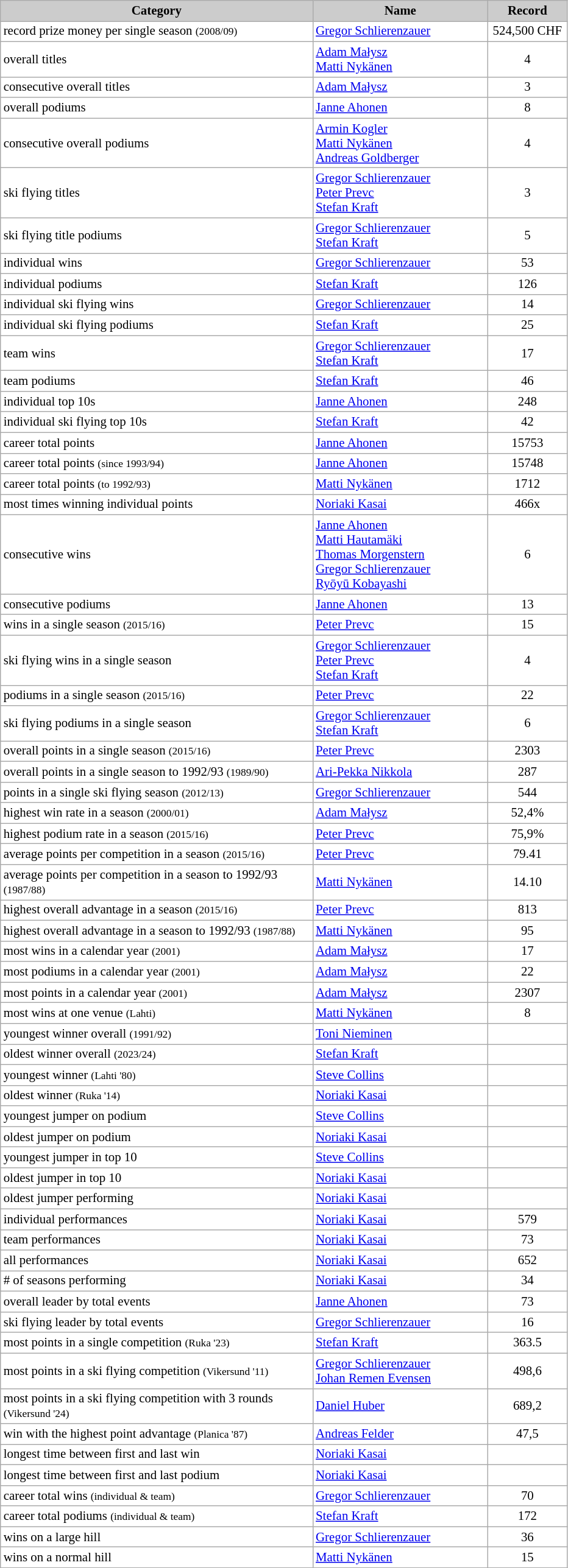<table class="wikitable sortable" style="font-size:87%; text-align:left; border:grey solid 1px; border-collapse:collapse; background:#ffffff;">
<tr style="background:#ccc; text-align:center;">
<th style="background:#ccc;" width="335">Category</th>
<th style="background:#ccc;" width="185">Name</th>
<th style="background:#ccc;" width="80">Record</th>
</tr>
<tr>
<td>record prize money per single season <small>(2008/09)</small></td>
<td> <a href='#'>Gregor Schlierenzauer</a></td>
<td align=center>524,500 CHF</td>
</tr>
<tr>
<td>overall titles</td>
<td> <a href='#'>Adam Małysz</a><br> <a href='#'>Matti Nykänen</a></td>
<td align=center>4</td>
</tr>
<tr>
<td>consecutive overall titles</td>
<td> <a href='#'>Adam Małysz</a></td>
<td align=center>3</td>
</tr>
<tr>
<td>overall podiums</td>
<td> <a href='#'>Janne Ahonen</a></td>
<td align=center>8</td>
</tr>
<tr>
<td>consecutive overall podiums</td>
<td> <a href='#'>Armin Kogler</a> <br>  <a href='#'>Matti Nykänen</a> <br>  <a href='#'>Andreas Goldberger</a></td>
<td align=center>4</td>
</tr>
<tr>
<td>ski flying titles</td>
<td> <a href='#'>Gregor Schlierenzauer</a> <br>  <a href='#'>Peter Prevc</a> <br>  <a href='#'>Stefan Kraft</a></td>
<td align=center>3</td>
</tr>
<tr>
<td>ski flying title podiums</td>
<td> <a href='#'>Gregor Schlierenzauer</a> <br>  <a href='#'>Stefan Kraft</a></td>
<td align=center>5</td>
</tr>
<tr>
<td>individual wins</td>
<td> <a href='#'>Gregor Schlierenzauer</a></td>
<td align=center>53</td>
</tr>
<tr>
<td>individual podiums</td>
<td> <a href='#'>Stefan Kraft</a></td>
<td align=center>126</td>
</tr>
<tr>
<td>individual ski flying wins</td>
<td> <a href='#'>Gregor Schlierenzauer</a></td>
<td align=center>14</td>
</tr>
<tr>
<td>individual ski flying podiums</td>
<td> <a href='#'>Stefan Kraft</a></td>
<td align=center>25</td>
</tr>
<tr>
<td>team wins</td>
<td> <a href='#'>Gregor Schlierenzauer</a> <br>  <a href='#'>Stefan Kraft</a></td>
<td align=center>17</td>
</tr>
<tr>
<td>team podiums</td>
<td> <a href='#'>Stefan Kraft</a></td>
<td align=center>46</td>
</tr>
<tr>
<td>individual top 10s</td>
<td> <a href='#'>Janne Ahonen</a></td>
<td align=center>248</td>
</tr>
<tr>
<td>individual ski flying top 10s</td>
<td> <a href='#'>Stefan Kraft</a></td>
<td align=center>42</td>
</tr>
<tr>
<td>career total points</td>
<td> <a href='#'>Janne Ahonen</a></td>
<td align=center>15753</td>
</tr>
<tr>
<td>career total points <small>(since 1993/94)</small></td>
<td> <a href='#'>Janne Ahonen</a></td>
<td align=center>15748</td>
</tr>
<tr>
<td>career total points <small>(to 1992/93)</small></td>
<td> <a href='#'>Matti Nykänen</a></td>
<td align=center>1712</td>
</tr>
<tr>
<td>most times winning individual points</td>
<td> <a href='#'>Noriaki Kasai</a></td>
<td align=center>466x</td>
</tr>
<tr>
<td>consecutive wins</td>
<td> <a href='#'>Janne Ahonen</a> <br>  <a href='#'>Matti Hautamäki</a> <br>  <a href='#'>Thomas Morgenstern</a> <br>  <a href='#'>Gregor Schlierenzauer</a> <br>  <a href='#'>Ryōyū Kobayashi</a></td>
<td align=center>6</td>
</tr>
<tr>
<td>consecutive podiums</td>
<td> <a href='#'>Janne Ahonen</a></td>
<td align=center>13</td>
</tr>
<tr>
<td>wins in a single season <small>(2015/16)</small></td>
<td> <a href='#'>Peter Prevc</a></td>
<td align=center>15</td>
</tr>
<tr>
<td>ski flying wins in a single season</td>
<td> <a href='#'>Gregor Schlierenzauer</a> <br>  <a href='#'>Peter Prevc</a> <br>  <a href='#'>Stefan Kraft</a></td>
<td align=center>4</td>
</tr>
<tr>
<td>podiums in a single season <small>(2015/16)</small></td>
<td> <a href='#'>Peter Prevc</a></td>
<td align=center>22</td>
</tr>
<tr>
<td>ski flying podiums in a single season</td>
<td> <a href='#'>Gregor Schlierenzauer</a> <br>  <a href='#'>Stefan Kraft</a></td>
<td align=center>6</td>
</tr>
<tr>
<td>overall points in a single season <small>(2015/16)</small></td>
<td> <a href='#'>Peter Prevc</a></td>
<td align=center>2303</td>
</tr>
<tr>
<td>overall points in a single season to 1992/93 <small>(1989/90)</small></td>
<td> <a href='#'>Ari-Pekka Nikkola</a></td>
<td align=center>287</td>
</tr>
<tr>
<td>points in a single ski flying season <small>(2012/13)</small></td>
<td> <a href='#'>Gregor Schlierenzauer</a></td>
<td align=center>544</td>
</tr>
<tr>
<td>highest win rate in a season <small>(2000/01)</small></td>
<td> <a href='#'>Adam Małysz</a></td>
<td align=center>52,4%</td>
</tr>
<tr>
<td>highest podium rate in a season <small>(2015/16)</small></td>
<td> <a href='#'>Peter Prevc</a></td>
<td align=center>75,9%</td>
</tr>
<tr>
<td>average points per competition in a season <small>(2015/16)</small></td>
<td> <a href='#'>Peter Prevc</a></td>
<td align=center>79.41</td>
</tr>
<tr>
<td>average points per competition in a season to 1992/93 <small>(1987/88)</small></td>
<td> <a href='#'>Matti Nykänen</a></td>
<td align=center>14.10</td>
</tr>
<tr>
<td>highest overall advantage in a season <small>(2015/16)</small></td>
<td> <a href='#'>Peter Prevc</a></td>
<td align=center>813</td>
</tr>
<tr>
<td>highest overall advantage in a season to 1992/93 <small>(1987/88)</small></td>
<td> <a href='#'>Matti Nykänen</a></td>
<td align=center>95</td>
</tr>
<tr>
<td>most wins in a calendar year <small>(2001)</small></td>
<td> <a href='#'>Adam Małysz</a></td>
<td align=center>17</td>
</tr>
<tr>
<td>most podiums in a calendar year <small>(2001)</small></td>
<td> <a href='#'>Adam Małysz</a></td>
<td align=center>22</td>
</tr>
<tr>
<td>most points in a calendar year <small>(2001)</small></td>
<td> <a href='#'>Adam Małysz</a></td>
<td align=center>2307</td>
</tr>
<tr>
<td>most wins at one venue <small>(Lahti)</small></td>
<td> <a href='#'>Matti Nykänen</a></td>
<td align=center>8</td>
</tr>
<tr>
<td>youngest winner overall <small>(1991/92)</small></td>
<td> <a href='#'>Toni Nieminen</a></td>
<td align=center></td>
</tr>
<tr>
<td>oldest winner overall <small>(2023/24)</small></td>
<td> <a href='#'>Stefan Kraft</a></td>
<td align="center"></td>
</tr>
<tr>
<td>youngest winner <small>(Lahti '80)</small></td>
<td> <a href='#'>Steve Collins</a></td>
<td align=center></td>
</tr>
<tr>
<td>oldest winner <small>(Ruka '14)</small></td>
<td> <a href='#'>Noriaki Kasai</a></td>
<td align=center></td>
</tr>
<tr>
<td>youngest jumper on podium</td>
<td> <a href='#'>Steve Collins</a></td>
<td align=center></td>
</tr>
<tr>
<td>oldest jumper on podium</td>
<td> <a href='#'>Noriaki Kasai</a></td>
<td align=center></td>
</tr>
<tr>
<td>youngest jumper in top 10</td>
<td> <a href='#'>Steve Collins</a></td>
<td align=center></td>
</tr>
<tr>
<td>oldest jumper in top 10</td>
<td> <a href='#'>Noriaki Kasai</a></td>
<td align=center></td>
</tr>
<tr>
<td>oldest jumper performing</td>
<td> <a href='#'>Noriaki Kasai</a></td>
<td align=center></td>
</tr>
<tr>
<td>individual performances</td>
<td> <a href='#'>Noriaki Kasai</a></td>
<td align=center>579</td>
</tr>
<tr>
<td>team performances</td>
<td> <a href='#'>Noriaki Kasai</a></td>
<td align=center>73</td>
</tr>
<tr>
<td>all performances</td>
<td> <a href='#'>Noriaki Kasai</a></td>
<td align=center>652</td>
</tr>
<tr>
<td># of seasons performing</td>
<td> <a href='#'>Noriaki Kasai</a></td>
<td align=center>34</td>
</tr>
<tr>
<td>overall leader by total events</td>
<td> <a href='#'>Janne Ahonen</a></td>
<td align=center>73</td>
</tr>
<tr>
<td>ski flying leader by total events</td>
<td> <a href='#'>Gregor Schlierenzauer</a></td>
<td align=center>16</td>
</tr>
<tr>
<td>most points in a single competition <small>(Ruka '23)</small></td>
<td> <a href='#'>Stefan Kraft</a></td>
<td align=center>363.5</td>
</tr>
<tr>
<td>most points in a ski flying competition <small>(Vikersund '11)</small></td>
<td> <a href='#'>Gregor Schlierenzauer</a><br> <a href='#'>Johan Remen Evensen</a></td>
<td align=center>498,6</td>
</tr>
<tr>
<td>most points in a ski flying competition with 3 rounds <small>(Vikersund '24)</small></td>
<td> <a href='#'>Daniel Huber</a></td>
<td align=center>689,2</td>
</tr>
<tr>
<td>win with the highest point advantage <small>(Planica '87)</small></td>
<td> <a href='#'>Andreas Felder</a></td>
<td align=center>47,5</td>
</tr>
<tr>
<td>longest time between first and last win</td>
<td> <a href='#'>Noriaki Kasai</a></td>
<td align=center></td>
</tr>
<tr>
<td>longest time between first and last podium</td>
<td> <a href='#'>Noriaki Kasai</a></td>
<td align=center></td>
</tr>
<tr>
<td>career total wins <small>(individual & team)</small></td>
<td> <a href='#'>Gregor Schlierenzauer</a></td>
<td align=center>70</td>
</tr>
<tr>
<td>career total podiums <small>(individual & team)</small></td>
<td> <a href='#'>Stefan Kraft</a></td>
<td align=center>172</td>
</tr>
<tr>
<td>wins on a large hill</td>
<td> <a href='#'>Gregor Schlierenzauer</a></td>
<td align=center>36</td>
</tr>
<tr>
<td>wins on a normal hill</td>
<td> <a href='#'>Matti Nykänen</a></td>
<td align=center>15</td>
</tr>
</table>
